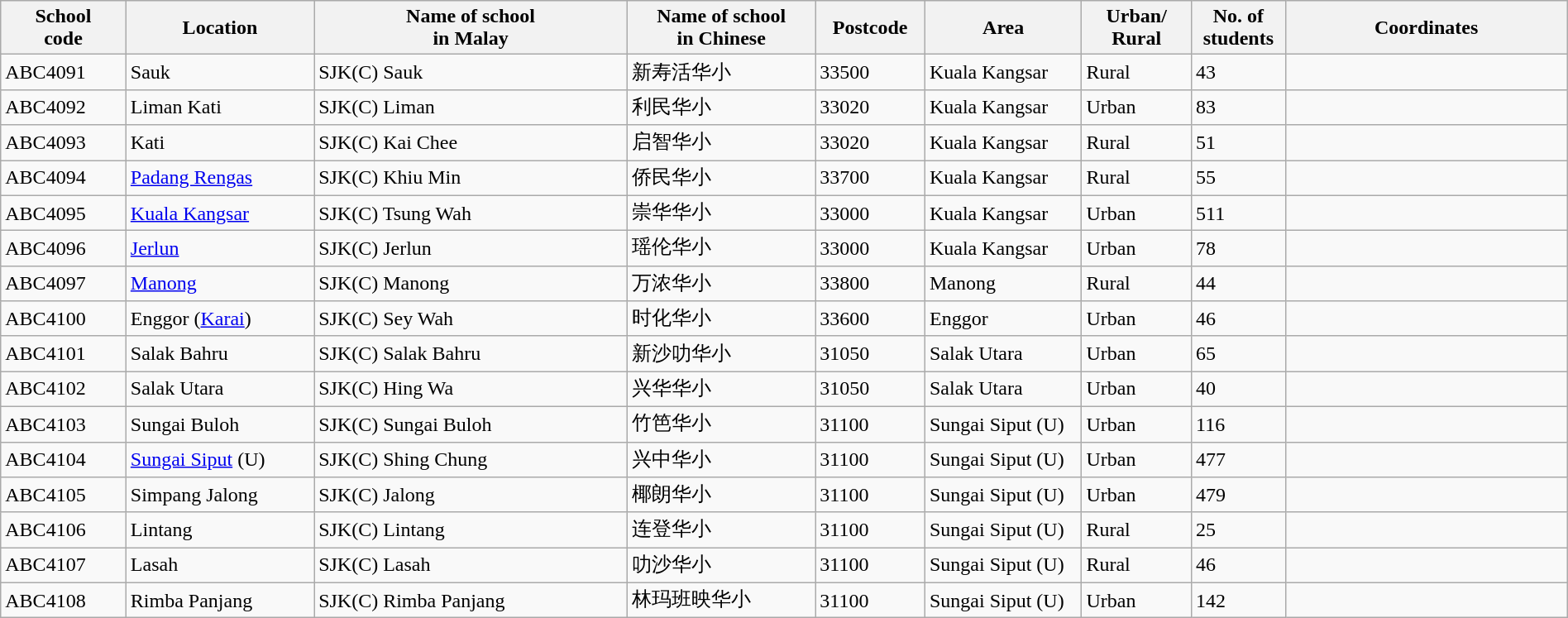<table class="wikitable sortable" style="width:100%">
<tr>
<th style="width:8%">School<br>code</th>
<th style="width:12%">Location</th>
<th style="width:20%">Name of school<br>in Malay</th>
<th style="width:12%">Name of school<br>in Chinese</th>
<th style="width:7%">Postcode</th>
<th style="width:10%">Area</th>
<th style="width:7%">Urban/<br>Rural</th>
<th style="width:6%">No. of<br>students</th>
<th style="width:18% white-space: nowrap;">Coordinates</th>
</tr>
<tr>
<td>ABC4091</td>
<td>Sauk</td>
<td>SJK(C) Sauk</td>
<td>新寿活华小</td>
<td>33500</td>
<td>Kuala Kangsar</td>
<td>Rural</td>
<td>43</td>
<td></td>
</tr>
<tr>
<td>ABC4092</td>
<td>Liman Kati</td>
<td>SJK(C) Liman</td>
<td>利民华小</td>
<td>33020</td>
<td>Kuala Kangsar</td>
<td>Urban</td>
<td>83</td>
<td></td>
</tr>
<tr>
<td>ABC4093</td>
<td>Kati</td>
<td>SJK(C) Kai Chee</td>
<td>启智华小</td>
<td>33020</td>
<td>Kuala Kangsar</td>
<td>Rural</td>
<td>51</td>
<td></td>
</tr>
<tr>
<td>ABC4094</td>
<td><a href='#'>Padang Rengas</a></td>
<td>SJK(C) Khiu Min</td>
<td>侨民华小</td>
<td>33700</td>
<td>Kuala Kangsar</td>
<td>Rural</td>
<td>55</td>
<td></td>
</tr>
<tr>
<td>ABC4095</td>
<td><a href='#'>Kuala Kangsar</a></td>
<td>SJK(C) Tsung Wah</td>
<td>崇华华小</td>
<td>33000</td>
<td>Kuala Kangsar</td>
<td>Urban</td>
<td>511</td>
<td></td>
</tr>
<tr>
<td>ABC4096</td>
<td><a href='#'>Jerlun</a></td>
<td>SJK(C) Jerlun</td>
<td>瑶伦华小</td>
<td>33000</td>
<td>Kuala Kangsar</td>
<td>Urban</td>
<td>78</td>
<td></td>
</tr>
<tr>
<td>ABC4097</td>
<td><a href='#'>Manong</a></td>
<td>SJK(C) Manong</td>
<td>万浓华小</td>
<td>33800</td>
<td>Manong</td>
<td>Rural</td>
<td>44</td>
<td></td>
</tr>
<tr>
<td>ABC4100</td>
<td>Enggor (<a href='#'>Karai</a>)</td>
<td>SJK(C) Sey Wah</td>
<td>时化华小</td>
<td>33600</td>
<td>Enggor</td>
<td>Urban</td>
<td>46</td>
<td></td>
</tr>
<tr>
<td>ABC4101</td>
<td>Salak Bahru</td>
<td>SJK(C) Salak Bahru</td>
<td>新沙叻华小</td>
<td>31050</td>
<td>Salak Utara</td>
<td>Urban</td>
<td>65</td>
<td></td>
</tr>
<tr>
<td>ABC4102</td>
<td>Salak Utara</td>
<td>SJK(C) Hing Wa</td>
<td>兴华华小</td>
<td>31050</td>
<td>Salak Utara</td>
<td>Urban</td>
<td>40</td>
<td></td>
</tr>
<tr>
<td>ABC4103</td>
<td>Sungai Buloh</td>
<td>SJK(C) Sungai Buloh</td>
<td>竹笆华小</td>
<td>31100</td>
<td>Sungai Siput (U)</td>
<td>Urban</td>
<td>116</td>
<td></td>
</tr>
<tr>
<td>ABC4104</td>
<td><a href='#'>Sungai Siput</a> (U)</td>
<td>SJK(C) Shing Chung</td>
<td>兴中华小</td>
<td>31100</td>
<td>Sungai Siput (U)</td>
<td>Urban</td>
<td>477</td>
<td></td>
</tr>
<tr>
<td>ABC4105</td>
<td>Simpang Jalong</td>
<td>SJK(C) Jalong</td>
<td>椰朗华小</td>
<td>31100</td>
<td>Sungai Siput (U)</td>
<td>Urban</td>
<td>479</td>
<td></td>
</tr>
<tr>
<td>ABC4106</td>
<td>Lintang</td>
<td>SJK(C) Lintang</td>
<td>连登华小</td>
<td>31100</td>
<td>Sungai Siput (U)</td>
<td>Rural</td>
<td>25</td>
<td></td>
</tr>
<tr>
<td>ABC4107</td>
<td>Lasah</td>
<td>SJK(C) Lasah</td>
<td>叻沙华小</td>
<td>31100</td>
<td>Sungai Siput (U)</td>
<td>Rural</td>
<td>46</td>
<td></td>
</tr>
<tr>
<td>ABC4108</td>
<td>Rimba Panjang</td>
<td>SJK(C) Rimba Panjang</td>
<td>林玛班映华小</td>
<td>31100</td>
<td>Sungai Siput (U)</td>
<td>Urban</td>
<td>142</td>
<td></td>
</tr>
</table>
